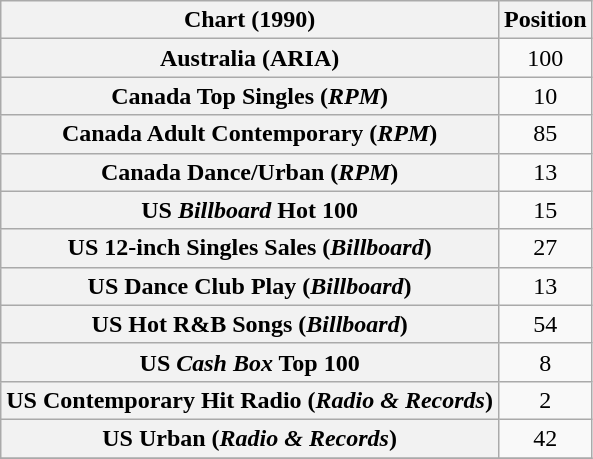<table class="wikitable sortable plainrowheaders" style="text-align:center">
<tr>
<th scope="col">Chart (1990)</th>
<th scope="col">Position</th>
</tr>
<tr>
<th scope="row">Australia (ARIA)</th>
<td>100</td>
</tr>
<tr>
<th scope="row">Canada Top Singles (<em>RPM</em>)</th>
<td>10</td>
</tr>
<tr>
<th scope="row">Canada Adult Contemporary (<em>RPM</em>)</th>
<td>85</td>
</tr>
<tr>
<th scope="row">Canada Dance/Urban (<em>RPM</em>)</th>
<td>13</td>
</tr>
<tr>
<th scope="row">US <em>Billboard</em> Hot 100</th>
<td>15</td>
</tr>
<tr>
<th scope="row">US 12-inch Singles Sales (<em>Billboard</em>)</th>
<td>27</td>
</tr>
<tr>
<th scope="row">US Dance Club Play (<em>Billboard</em>)</th>
<td>13</td>
</tr>
<tr>
<th scope="row">US Hot R&B Songs (<em>Billboard</em>)</th>
<td>54</td>
</tr>
<tr>
<th scope="row">US <em>Cash Box</em> Top 100</th>
<td>8</td>
</tr>
<tr>
<th scope="row">US Contemporary Hit Radio (<em>Radio & Records</em>)</th>
<td>2</td>
</tr>
<tr>
<th scope="row">US Urban (<em>Radio & Records</em>)</th>
<td>42</td>
</tr>
<tr>
</tr>
</table>
